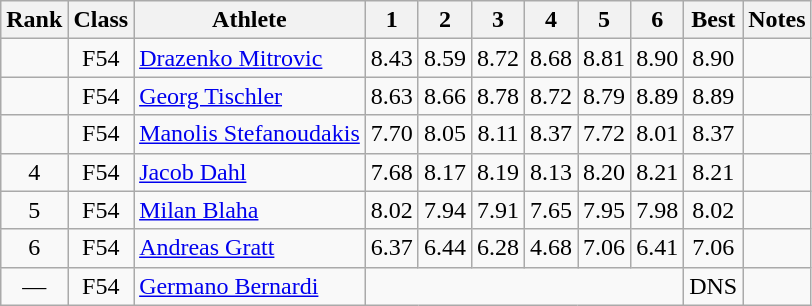<table class="wikitable sortable" style="text-align:center">
<tr>
<th>Rank</th>
<th>Class</th>
<th>Athlete</th>
<th>1</th>
<th>2</th>
<th>3</th>
<th>4</th>
<th>5</th>
<th>6</th>
<th>Best</th>
<th>Notes</th>
</tr>
<tr>
<td></td>
<td>F54</td>
<td style="text-align:left"><a href='#'>Drazenko Mitrovic</a><br></td>
<td>8.43</td>
<td>8.59</td>
<td>8.72</td>
<td>8.68</td>
<td>8.81</td>
<td>8.90</td>
<td>8.90</td>
<td></td>
</tr>
<tr>
<td></td>
<td>F54</td>
<td style="text-align:left"><a href='#'>Georg Tischler</a><br></td>
<td>8.63</td>
<td>8.66</td>
<td>8.78</td>
<td>8.72</td>
<td>8.79</td>
<td>8.89</td>
<td>8.89</td>
<td></td>
</tr>
<tr>
<td></td>
<td>F54</td>
<td style="text-align:left"><a href='#'>Manolis Stefanoudakis</a><br></td>
<td>7.70</td>
<td>8.05</td>
<td>8.11</td>
<td>8.37</td>
<td>7.72</td>
<td>8.01</td>
<td>8.37</td>
<td></td>
</tr>
<tr>
<td>4</td>
<td>F54</td>
<td style="text-align:left"><a href='#'>Jacob Dahl</a><br></td>
<td>7.68</td>
<td>8.17</td>
<td>8.19</td>
<td>8.13</td>
<td>8.20</td>
<td>8.21</td>
<td>8.21</td>
<td></td>
</tr>
<tr>
<td>5</td>
<td>F54</td>
<td style="text-align:left"><a href='#'>Milan Blaha</a><br></td>
<td>8.02</td>
<td>7.94</td>
<td>7.91</td>
<td>7.65</td>
<td>7.95</td>
<td>7.98</td>
<td>8.02</td>
<td></td>
</tr>
<tr>
<td>6</td>
<td>F54</td>
<td style="text-align:left"><a href='#'>Andreas Gratt</a><br></td>
<td>6.37</td>
<td>6.44</td>
<td>6.28</td>
<td>4.68</td>
<td>7.06</td>
<td>6.41</td>
<td>7.06</td>
<td></td>
</tr>
<tr>
<td>—</td>
<td>F54</td>
<td style="text-align:left"><a href='#'>Germano Bernardi</a><br></td>
<td colspan=6></td>
<td>DNS</td>
<td></td>
</tr>
</table>
